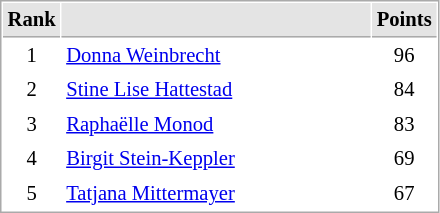<table cellspacing="1" cellpadding="3" style="border:1px solid #AAAAAA;font-size:86%">
<tr bgcolor="#E4E4E4">
<th style="border-bottom:1px solid #AAAAAA" width=10>Rank</th>
<th style="border-bottom:1px solid #AAAAAA" width=200></th>
<th style="border-bottom:1px solid #AAAAAA" width=20>Points</th>
</tr>
<tr>
<td align="center">1</td>
<td> <a href='#'>Donna Weinbrecht</a></td>
<td align=center>96</td>
</tr>
<tr>
<td align="center">2</td>
<td> <a href='#'>Stine Lise Hattestad</a></td>
<td align=center>84</td>
</tr>
<tr>
<td align="center">3</td>
<td> <a href='#'>Raphaëlle Monod</a></td>
<td align=center>83</td>
</tr>
<tr>
<td align="center">4</td>
<td> <a href='#'>Birgit Stein-Keppler</a></td>
<td align=center>69</td>
</tr>
<tr>
<td align="center">5</td>
<td> <a href='#'>Tatjana Mittermayer</a></td>
<td align=center>67</td>
</tr>
</table>
